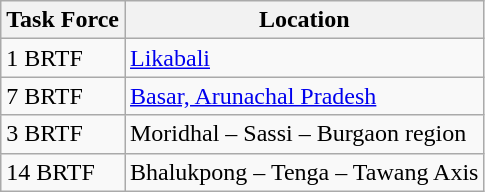<table class="wikitable">
<tr>
<th>Task Force</th>
<th>Location</th>
</tr>
<tr>
<td>1 BRTF</td>
<td><a href='#'>Likabali</a></td>
</tr>
<tr>
<td>7 BRTF</td>
<td><a href='#'>Basar, Arunachal Pradesh</a></td>
</tr>
<tr>
<td>3 BRTF</td>
<td>Moridhal – Sassi – Burgaon region</td>
</tr>
<tr>
<td>14 BRTF</td>
<td>Bhalukpong – Tenga – Tawang Axis</td>
</tr>
</table>
